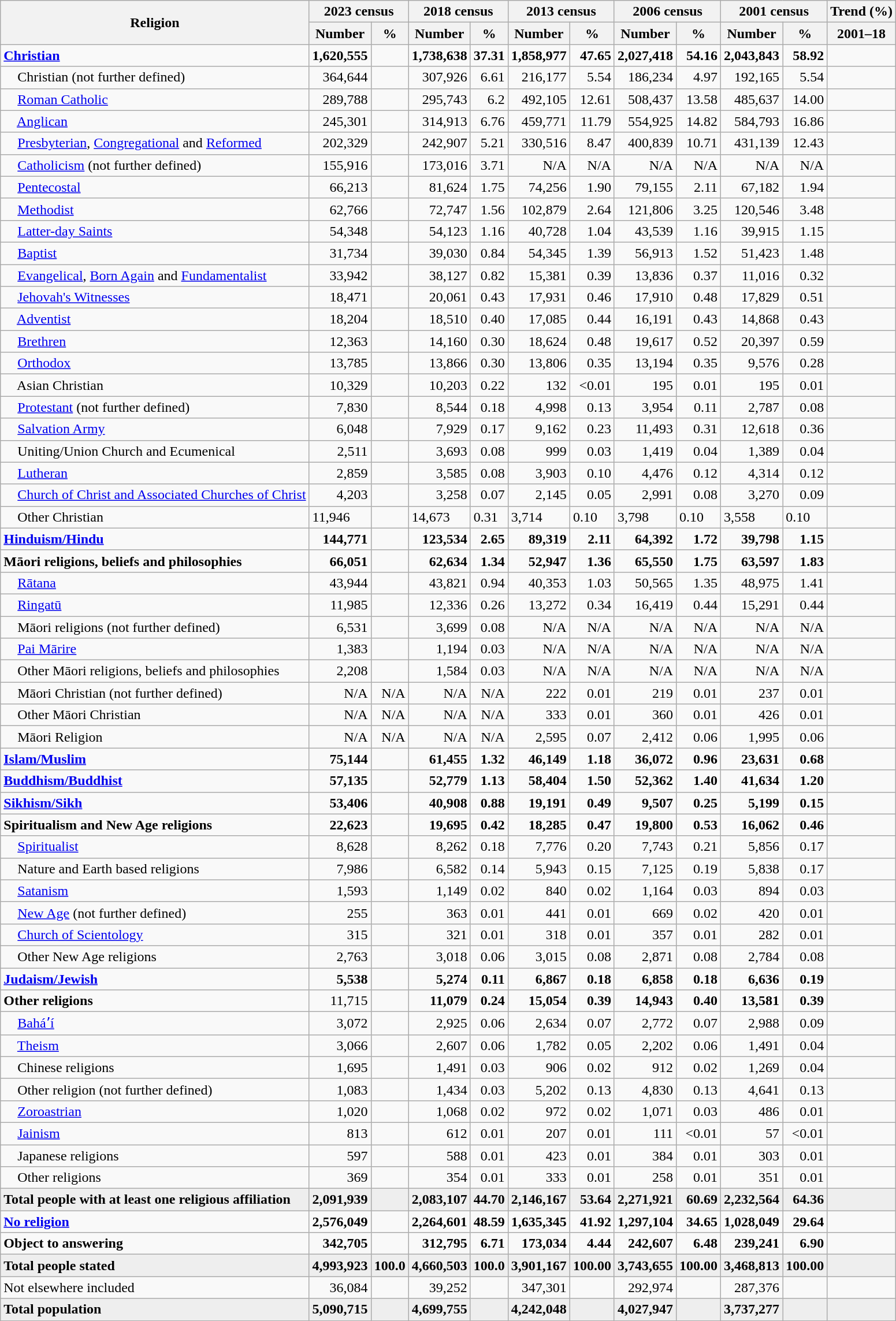<table class="sortable wikitable">
<tr>
<th rowspan=2>Religion</th>
<th colspan="2">2023 census</th>
<th colspan="2">2018 census</th>
<th colspan="2">2013 census</th>
<th colspan=2>2006 census</th>
<th colspan=2>2001 census</th>
<th>Trend (%)</th>
</tr>
<tr>
<th>Number</th>
<th>%</th>
<th>Number</th>
<th>%</th>
<th>Number</th>
<th>%</th>
<th>Number</th>
<th>%</th>
<th>Number</th>
<th>%</th>
<th>2001–18</th>
</tr>
<tr align=right>
<td align=left><strong><a href='#'>Christian</a></strong></td>
<td><strong>1,620,555</strong></td>
<td><strong></strong></td>
<td><strong>1,738,638 </strong></td>
<td><strong>37.31</strong></td>
<td><strong>1,858,977</strong></td>
<td><strong>47.65</strong></td>
<td><strong>2,027,418</strong></td>
<td><strong>54.16</strong></td>
<td><strong>2,043,843</strong></td>
<td><strong>58.92</strong></td>
<td></td>
</tr>
<tr align=right>
<td align="left">    Christian (not further defined)</td>
<td>364,644</td>
<td></td>
<td>307,926</td>
<td>6.61</td>
<td>216,177</td>
<td>5.54</td>
<td>186,234</td>
<td>4.97</td>
<td>192,165</td>
<td>5.54</td>
<td></td>
</tr>
<tr align=right>
<td align=left>    <a href='#'>Roman Catholic</a></td>
<td>289,788</td>
<td></td>
<td>295,743</td>
<td>6.2</td>
<td>492,105</td>
<td>12.61</td>
<td>508,437</td>
<td>13.58</td>
<td>485,637</td>
<td>14.00</td>
<td></td>
</tr>
<tr align=right>
<td align=left>    <a href='#'>Anglican</a></td>
<td>245,301</td>
<td></td>
<td>314,913</td>
<td>6.76</td>
<td>459,771</td>
<td>11.79</td>
<td>554,925</td>
<td>14.82</td>
<td>584,793</td>
<td>16.86</td>
<td></td>
</tr>
<tr align="right">
<td align=left>    <a href='#'>Presbyterian</a>, <a href='#'>Congregational</a> and <a href='#'>Reformed</a></td>
<td>202,329</td>
<td></td>
<td>242,907</td>
<td>5.21</td>
<td>330,516</td>
<td>8.47</td>
<td>400,839</td>
<td>10.71</td>
<td>431,139</td>
<td>12.43</td>
<td></td>
</tr>
<tr align=right>
<td align=left>    <a href='#'>Catholicism</a> (not further defined)</td>
<td>155,916</td>
<td></td>
<td>173,016</td>
<td>3.71</td>
<td>N/A</td>
<td>N/A</td>
<td>N/A</td>
<td>N/A</td>
<td>N/A</td>
<td>N/A</td>
<td></td>
</tr>
<tr align=right>
<td align=left>    <a href='#'>Pentecostal</a></td>
<td>66,213</td>
<td></td>
<td>81,624</td>
<td>1.75</td>
<td>74,256</td>
<td>1.90</td>
<td>79,155</td>
<td>2.11</td>
<td>67,182</td>
<td>1.94</td>
<td></td>
</tr>
<tr align="right">
<td align="left">    <a href='#'>Methodist</a></td>
<td>62,766</td>
<td></td>
<td>72,747</td>
<td>1.56</td>
<td>102,879</td>
<td>2.64</td>
<td>121,806</td>
<td>3.25</td>
<td>120,546</td>
<td>3.48</td>
<td></td>
</tr>
<tr align="right">
<td align="left">    <a href='#'>Latter-day Saints</a></td>
<td>54,348</td>
<td></td>
<td>54,123</td>
<td>1.16</td>
<td>40,728</td>
<td>1.04</td>
<td>43,539</td>
<td>1.16</td>
<td>39,915</td>
<td>1.15</td>
<td></td>
</tr>
<tr align=right>
<td align=left>    <a href='#'>Baptist</a></td>
<td>31,734</td>
<td></td>
<td>39,030</td>
<td>0.84</td>
<td>54,345</td>
<td>1.39</td>
<td>56,913</td>
<td>1.52</td>
<td>51,423</td>
<td>1.48</td>
<td></td>
</tr>
<tr align=right>
<td align=left>    <a href='#'>Evangelical</a>, <a href='#'>Born Again</a> and <a href='#'>Fundamentalist</a></td>
<td>33,942</td>
<td></td>
<td>38,127</td>
<td>0.82</td>
<td>15,381</td>
<td>0.39</td>
<td>13,836</td>
<td>0.37</td>
<td>11,016</td>
<td>0.32</td>
<td></td>
</tr>
<tr align="right">
<td align="left">    <a href='#'>Jehovah's Witnesses</a></td>
<td>18,471</td>
<td></td>
<td>20,061</td>
<td>0.43</td>
<td>17,931</td>
<td>0.46</td>
<td>17,910</td>
<td>0.48</td>
<td>17,829</td>
<td>0.51</td>
<td></td>
</tr>
<tr align="right">
<td align="left">    <a href='#'>Adventist</a></td>
<td>18,204</td>
<td></td>
<td>18,510</td>
<td>0.40</td>
<td>17,085</td>
<td>0.44</td>
<td>16,191</td>
<td>0.43</td>
<td>14,868</td>
<td>0.43</td>
<td></td>
</tr>
<tr align="right">
<td align="left">    <a href='#'>Brethren</a></td>
<td>12,363</td>
<td></td>
<td>14,160</td>
<td>0.30</td>
<td>18,624</td>
<td>0.48</td>
<td>19,617</td>
<td>0.52</td>
<td>20,397</td>
<td>0.59</td>
<td></td>
</tr>
<tr align=right>
<td align=left>    <a href='#'>Orthodox</a></td>
<td>13,785</td>
<td></td>
<td>13,866</td>
<td>0.30</td>
<td>13,806</td>
<td>0.35</td>
<td>13,194</td>
<td>0.35</td>
<td>9,576</td>
<td>0.28</td>
<td></td>
</tr>
<tr align="right">
<td align="left">    Asian Christian</td>
<td>10,329</td>
<td></td>
<td>10,203</td>
<td>0.22</td>
<td>132</td>
<td><0.01</td>
<td>195</td>
<td>0.01</td>
<td>195</td>
<td>0.01</td>
<td></td>
</tr>
<tr align="right">
<td align="left">    <a href='#'>Protestant</a> (not further defined)</td>
<td>7,830</td>
<td></td>
<td>8,544</td>
<td>0.18</td>
<td>4,998</td>
<td>0.13</td>
<td>3,954</td>
<td>0.11</td>
<td>2,787</td>
<td>0.08</td>
<td></td>
</tr>
<tr align=right>
<td align=left>    <a href='#'>Salvation Army</a></td>
<td>6,048</td>
<td></td>
<td>7,929</td>
<td>0.17</td>
<td>9,162</td>
<td>0.23</td>
<td>11,493</td>
<td>0.31</td>
<td>12,618</td>
<td>0.36</td>
<td></td>
</tr>
<tr align=right>
<td align=left>    Uniting/Union Church and Ecumenical</td>
<td>2,511</td>
<td></td>
<td>3,693</td>
<td>0.08</td>
<td>999</td>
<td>0.03</td>
<td>1,419</td>
<td>0.04</td>
<td>1,389</td>
<td>0.04</td>
<td></td>
</tr>
<tr align="right">
<td align="left">    <a href='#'>Lutheran</a></td>
<td>2,859</td>
<td></td>
<td>3,585</td>
<td>0.08</td>
<td>3,903</td>
<td>0.10</td>
<td>4,476</td>
<td>0.12</td>
<td>4,314</td>
<td>0.12</td>
<td></td>
</tr>
<tr align="right">
<td align="left">    <a href='#'>Church of Christ and Associated Churches of Christ</a></td>
<td>4,203</td>
<td></td>
<td>3,258</td>
<td>0.07</td>
<td>2,145</td>
<td>0.05</td>
<td>2,991</td>
<td>0.08</td>
<td>3,270</td>
<td>0.09</td>
<td></td>
</tr>
<tr align=right\>
<td align=left>    Other Christian</td>
<td>11,946</td>
<td></td>
<td>14,673</td>
<td>0.31</td>
<td>3,714</td>
<td>0.10</td>
<td>3,798</td>
<td>0.10</td>
<td>3,558</td>
<td>0.10</td>
<td></td>
</tr>
<tr align=right>
<td align=left><strong><a href='#'>Hinduism/Hindu</a></strong></td>
<td><strong>144,771</strong></td>
<td><strong></strong></td>
<td><strong>123,534</strong></td>
<td><strong>2.65</strong></td>
<td><strong>89,319</strong></td>
<td><strong>2.11</strong></td>
<td><strong>64,392</strong></td>
<td><strong>1.72</strong></td>
<td><strong>39,798</strong></td>
<td><strong>1.15</strong></td>
<td></td>
</tr>
<tr align="right">
<td align="left"><strong>Māori religions, beliefs and philosophies</strong></td>
<td><strong>66,051</strong></td>
<td><strong></strong></td>
<td><strong>62,634 </strong></td>
<td><strong>1.34 </strong></td>
<td><strong>52,947 </strong></td>
<td><strong>1.36 </strong></td>
<td><strong>65,550 </strong></td>
<td><strong>1.75  </strong></td>
<td><strong>63,597 </strong></td>
<td><strong>1.83 </strong></td>
<td></td>
</tr>
<tr align="right">
<td align="left">    <a href='#'>Rātana</a></td>
<td>43,944</td>
<td></td>
<td>43,821</td>
<td>0.94</td>
<td>40,353</td>
<td>1.03</td>
<td>50,565</td>
<td>1.35</td>
<td>48,975</td>
<td>1.41</td>
<td></td>
</tr>
<tr align="right">
<td align="left">    <a href='#'>Ringatū</a></td>
<td>11,985</td>
<td></td>
<td>12,336</td>
<td>0.26</td>
<td>13,272</td>
<td>0.34</td>
<td>16,419</td>
<td>0.44</td>
<td>15,291</td>
<td>0.44</td>
<td></td>
</tr>
<tr align="right">
<td align="left">    Māori religions (not further defined)</td>
<td>6,531</td>
<td></td>
<td>3,699</td>
<td>0.08</td>
<td>N/A</td>
<td>N/A</td>
<td>N/A</td>
<td>N/A</td>
<td>N/A</td>
<td>N/A</td>
<td></td>
</tr>
<tr align="right">
<td align="left">    <a href='#'>Pai Mārire</a></td>
<td>1,383</td>
<td></td>
<td>1,194</td>
<td>0.03</td>
<td>N/A</td>
<td>N/A</td>
<td>N/A</td>
<td>N/A</td>
<td>N/A</td>
<td>N/A</td>
<td></td>
</tr>
<tr align="right">
<td align="left">    Other Māori religions, beliefs and philosophies</td>
<td>2,208</td>
<td></td>
<td>1,584</td>
<td>0.03</td>
<td>N/A</td>
<td>N/A</td>
<td>N/A</td>
<td>N/A</td>
<td>N/A</td>
<td>N/A</td>
<td></td>
</tr>
<tr align="right" || −0.10>
<td align="left">    Māori Christian (not further defined)</td>
<td>N/A</td>
<td>N/A</td>
<td>N/A</td>
<td>N/A</td>
<td>222</td>
<td>0.01</td>
<td>219</td>
<td>0.01</td>
<td>237</td>
<td>0.01</td>
<td></td>
</tr>
<tr align="right">
<td align="left">    Other Māori Christian</td>
<td>N/A</td>
<td>N/A</td>
<td>N/A</td>
<td>N/A</td>
<td>333</td>
<td>0.01</td>
<td>360</td>
<td>0.01</td>
<td>426</td>
<td>0.01</td>
<td></td>
</tr>
<tr align="right">
<td align="left">    Māori Religion</td>
<td>N/A</td>
<td>N/A</td>
<td>N/A</td>
<td>N/A</td>
<td>2,595</td>
<td>0.07</td>
<td>2,412</td>
<td>0.06</td>
<td>1,995</td>
<td>0.06</td>
<td></td>
</tr>
<tr align="right">
<td align="left"><strong><a href='#'>Islam/Muslim</a></strong></td>
<td><strong>75,144</strong></td>
<td><strong></strong></td>
<td><strong>61,455 </strong></td>
<td><strong>1.32 </strong></td>
<td><strong>46,149 </strong></td>
<td><strong>1.18 </strong></td>
<td><strong>36,072 </strong></td>
<td><strong>0.96 </strong></td>
<td><strong>23,631 </strong></td>
<td><strong>0.68 </strong></td>
<td></td>
</tr>
<tr align=right>
<td align=left><strong><a href='#'>Buddhism/Buddhist</a></strong></td>
<td><strong>57,135</strong></td>
<td><strong></strong></td>
<td><strong>52,779</strong></td>
<td><strong>1.13</strong></td>
<td><strong>58,404</strong></td>
<td><strong>1.50</strong></td>
<td><strong>52,362</strong></td>
<td><strong>1.40</strong></td>
<td><strong>41,634</strong></td>
<td><strong>1.20</strong></td>
<td></td>
</tr>
<tr align="right">
<td align="left"><strong><a href='#'>Sikhism/Sikh</a></strong></td>
<td><strong>53,406</strong></td>
<td><strong></strong></td>
<td><strong>40,908</strong></td>
<td><strong>0.88</strong></td>
<td><strong>19,191</strong></td>
<td><strong>0.49</strong></td>
<td><strong>9,507</strong></td>
<td><strong>0.25</strong></td>
<td><strong>5,199</strong></td>
<td><strong>0.15</strong></td>
<td></td>
</tr>
<tr align="right">
<td align="left"><strong>Spiritualism and New Age religions</strong></td>
<td><strong>22,623</strong></td>
<td><strong></strong></td>
<td><strong>19,695 </strong></td>
<td><strong>0.42 </strong></td>
<td><strong>18,285 </strong></td>
<td><strong>0.47 </strong></td>
<td><strong>19,800 </strong></td>
<td><strong>0.53 </strong></td>
<td><strong>16,062 </strong></td>
<td><strong>0.46 </strong></td>
<td></td>
</tr>
<tr align="right">
<td align="left">    <a href='#'>Spiritualist</a></td>
<td>8,628</td>
<td></td>
<td>8,262</td>
<td>0.18</td>
<td>7,776</td>
<td>0.20</td>
<td>7,743</td>
<td>0.21</td>
<td>5,856</td>
<td>0.17</td>
<td></td>
</tr>
<tr align="right">
<td align="left">    Nature and Earth based religions</td>
<td>7,986</td>
<td></td>
<td>6,582</td>
<td>0.14</td>
<td>5,943</td>
<td>0.15</td>
<td>7,125</td>
<td>0.19</td>
<td>5,838</td>
<td>0.17</td>
<td></td>
</tr>
<tr align="right">
<td align="left">    <a href='#'>Satanism</a></td>
<td>1,593</td>
<td></td>
<td>1,149</td>
<td>0.02</td>
<td>840</td>
<td>0.02</td>
<td>1,164</td>
<td>0.03</td>
<td>894</td>
<td>0.03</td>
<td></td>
</tr>
<tr align="right">
<td align="left">    <a href='#'>New Age</a> (not further defined)</td>
<td>255</td>
<td></td>
<td>363</td>
<td>0.01</td>
<td>441</td>
<td>0.01</td>
<td>669</td>
<td>0.02</td>
<td>420</td>
<td>0.01</td>
<td></td>
</tr>
<tr align="right">
<td align="left">    <a href='#'>Church of Scientology</a></td>
<td>315</td>
<td></td>
<td>321</td>
<td>0.01</td>
<td>318</td>
<td>0.01</td>
<td>357</td>
<td>0.01</td>
<td>282</td>
<td>0.01</td>
<td></td>
</tr>
<tr align="right">
<td align="left">    Other New Age religions</td>
<td>2,763</td>
<td></td>
<td>3,018</td>
<td>0.06</td>
<td>3,015</td>
<td>0.08</td>
<td>2,871</td>
<td>0.08</td>
<td>2,784</td>
<td>0.08</td>
<td></td>
</tr>
<tr align="right">
<td align="left"><strong><a href='#'>Judaism/Jewish</a></strong></td>
<td><strong>5,538</strong></td>
<td><strong></strong></td>
<td><strong>5,274 </strong></td>
<td><strong>0.11 </strong></td>
<td><strong>6,867 </strong></td>
<td><strong>0.18 </strong></td>
<td><strong>6,858 </strong></td>
<td><strong>0.18 </strong></td>
<td><strong>6,636 </strong></td>
<td><strong>0.19 </strong></td>
<td></td>
</tr>
<tr align="right">
<td align="left"><strong>Other religions</strong></td>
<td>11,715</td>
<td></td>
<td><strong>11,079 </strong></td>
<td><strong>0.24 </strong></td>
<td><strong>15,054 </strong></td>
<td><strong>0.39 </strong></td>
<td><strong>14,943 </strong></td>
<td><strong>0.40 </strong></td>
<td><strong>13,581 </strong></td>
<td><strong>0.39</strong></td>
<td></td>
</tr>
<tr align="right">
<td align="left">    <a href='#'>Baháʼí</a></td>
<td>3,072</td>
<td></td>
<td>2,925</td>
<td>0.06</td>
<td>2,634</td>
<td>0.07</td>
<td>2,772</td>
<td>0.07</td>
<td>2,988</td>
<td>0.09</td>
<td></td>
</tr>
<tr align="right">
<td align="left">    <a href='#'>Theism</a></td>
<td>3,066</td>
<td></td>
<td>2,607</td>
<td>0.06</td>
<td>1,782</td>
<td>0.05</td>
<td>2,202</td>
<td>0.06</td>
<td>1,491</td>
<td>0.04</td>
<td></td>
</tr>
<tr align="right">
<td align="left">    Chinese religions</td>
<td>1,695</td>
<td></td>
<td>1,491</td>
<td>0.03</td>
<td>906</td>
<td>0.02</td>
<td>912</td>
<td>0.02</td>
<td>1,269</td>
<td>0.04</td>
<td></td>
</tr>
<tr align="right">
<td align="left">    Other religion (not further defined)</td>
<td>1,083</td>
<td></td>
<td>1,434</td>
<td>0.03</td>
<td>5,202</td>
<td>0.13</td>
<td>4,830</td>
<td>0.13</td>
<td>4,641</td>
<td>0.13</td>
<td></td>
</tr>
<tr align="right">
<td align="left">    <a href='#'>Zoroastrian</a></td>
<td>1,020</td>
<td></td>
<td>1,068</td>
<td>0.02</td>
<td>972</td>
<td>0.02</td>
<td>1,071</td>
<td>0.03</td>
<td>486</td>
<td>0.01</td>
<td></td>
</tr>
<tr align="right">
<td align="left">    <a href='#'>Jainism</a></td>
<td>813</td>
<td></td>
<td>612</td>
<td>0.01</td>
<td>207</td>
<td>0.01</td>
<td>111</td>
<td><0.01</td>
<td>57</td>
<td><0.01</td>
<td></td>
</tr>
<tr align="right">
<td align="left">    Japanese religions</td>
<td>597</td>
<td></td>
<td>588</td>
<td>0.01</td>
<td>423</td>
<td>0.01</td>
<td>384</td>
<td>0.01</td>
<td>303</td>
<td>0.01</td>
<td></td>
</tr>
<tr align="right">
<td align="left">    Other religions</td>
<td>369</td>
<td></td>
<td>354</td>
<td>0.01</td>
<td>333</td>
<td>0.01</td>
<td>258</td>
<td>0.01</td>
<td>351</td>
<td>0.01</td>
<td></td>
</tr>
<tr align="right" bgcolor="#EEEEEE">
<td align="left"><strong>Total people with at least one religious affiliation</strong></td>
<td><strong>2,091,939</strong></td>
<td><strong></strong></td>
<td><strong>2,083,107 </strong></td>
<td><strong>44.70 </strong></td>
<td><strong>2,146,167 </strong></td>
<td><strong>53.64</strong></td>
<td><strong>2,271,921 </strong></td>
<td><strong>60.69 </strong></td>
<td><strong>2,232,564 </strong></td>
<td><strong>64.36 </strong></td>
<td></td>
</tr>
<tr align="right">
<td align="left"><strong><a href='#'>No religion</a></strong></td>
<td><strong>2,576,049</strong></td>
<td><strong></strong></td>
<td><strong>2,264,601 </strong></td>
<td><strong>48.59 </strong></td>
<td><strong>1,635,345 </strong></td>
<td><strong>41.92 </strong></td>
<td><strong>1,297,104 </strong></td>
<td><strong>34.65  </strong></td>
<td><strong>1,028,049 </strong></td>
<td><strong>29.64 </strong></td>
<td></td>
</tr>
<tr align="right">
<td align="left"><strong>Object to answering</strong></td>
<td><strong>342,705</strong></td>
<td><strong></strong></td>
<td><strong>312,795 </strong></td>
<td><strong>6.71 </strong></td>
<td><strong>173,034 </strong></td>
<td><strong>4.44 </strong></td>
<td><strong>242,607 </strong></td>
<td><strong>6.48 </strong></td>
<td><strong>239,241 </strong></td>
<td><strong>6.90 </strong></td>
<td></td>
</tr>
<tr align="right" bgcolor="#EEEEEE">
<td align="left"><strong>Total people stated</strong></td>
<td><strong>4,993,923</strong></td>
<td><strong>100.0 </strong></td>
<td><strong>4,660,503 </strong></td>
<td><strong>100.0 </strong></td>
<td><strong>3,901,167 </strong></td>
<td><strong>100.00 </strong></td>
<td><strong>3,743,655 </strong></td>
<td><strong>100.00 </strong></td>
<td><strong>3,468,813 </strong></td>
<td><strong>100.00 </strong></td>
<td></td>
</tr>
<tr align="right">
<td align="left">Not elsewhere included</td>
<td>36,084</td>
<td></td>
<td>39,252</td>
<td></td>
<td>347,301</td>
<td></td>
<td>292,974</td>
<td></td>
<td>287,376</td>
<td></td>
<td></td>
</tr>
<tr align="right" bgcolor="#EEEEEE">
<td align="left"><strong>Total population</strong></td>
<td><strong>5,090,715</strong></td>
<td></td>
<td><strong>4,699,755 </strong></td>
<td></td>
<td><strong>4,242,048 </strong></td>
<td></td>
<td><strong>4,027,947 </strong></td>
<td></td>
<td><strong>3,737,277 </strong></td>
<td></td>
<td></td>
</tr>
</table>
